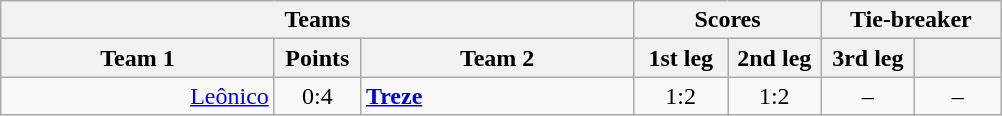<table class="wikitable" style="text-align:center;">
<tr>
<th colspan=3>Teams</th>
<th colspan=2>Scores</th>
<th colspan=2>Tie-breaker</th>
</tr>
<tr>
<th width="175">Team 1</th>
<th width="50">Points</th>
<th width="175">Team 2</th>
<th width="55">1st leg</th>
<th width="55">2nd leg</th>
<th width="55">3rd leg</th>
<th width="50"></th>
</tr>
<tr>
<td align=right><a href='#'>Leônico</a> </td>
<td>0:4</td>
<td align=left> <strong><a href='#'>Treze</a></strong></td>
<td>1:2</td>
<td>1:2</td>
<td>–</td>
<td>–</td>
</tr>
</table>
